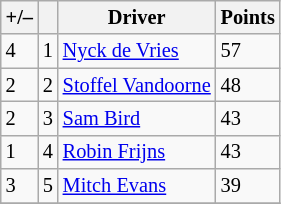<table class="wikitable" style="font-size: 85%">
<tr>
<th scope="col">+/–</th>
<th scope="col"></th>
<th scope="col">Driver</th>
<th scope="col">Points</th>
</tr>
<tr>
<td align="left"> 4</td>
<td align="center">1</td>
<td> <a href='#'>Nyck de Vries</a></td>
<td align="left">57</td>
</tr>
<tr>
<td align="left"> 2</td>
<td align="center">2</td>
<td> <a href='#'>Stoffel Vandoorne</a></td>
<td align="left">48</td>
</tr>
<tr>
<td align="left"> 2</td>
<td align="center">3</td>
<td> <a href='#'>Sam Bird</a></td>
<td align="left">43</td>
</tr>
<tr>
<td align="left"> 1</td>
<td align="center">4</td>
<td> <a href='#'>Robin Frijns</a></td>
<td align="left">43</td>
</tr>
<tr>
<td align="left"> 3</td>
<td align="center">5</td>
<td> <a href='#'>Mitch Evans</a></td>
<td align="left">39</td>
</tr>
<tr>
</tr>
</table>
